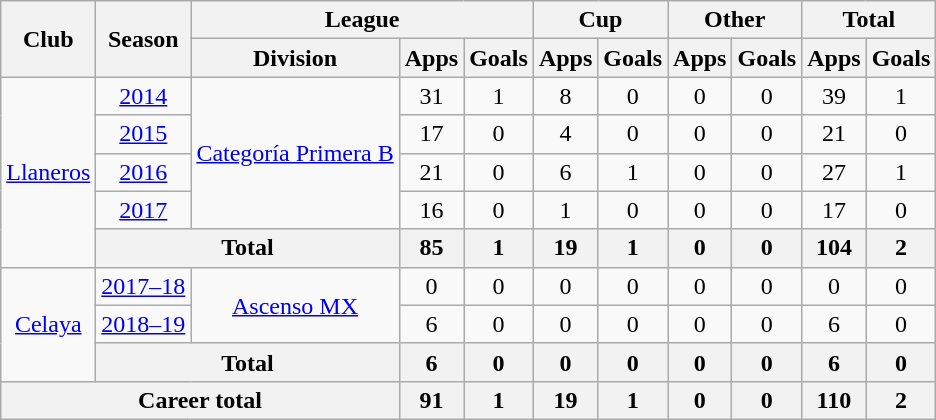<table class="wikitable" style="text-align: center">
<tr>
<th rowspan="2">Club</th>
<th rowspan="2">Season</th>
<th colspan="3">League</th>
<th colspan="2">Cup</th>
<th colspan="2">Other</th>
<th colspan="2">Total</th>
</tr>
<tr>
<th>Division</th>
<th>Apps</th>
<th>Goals</th>
<th>Apps</th>
<th>Goals</th>
<th>Apps</th>
<th>Goals</th>
<th>Apps</th>
<th>Goals</th>
</tr>
<tr>
<td rowspan="5"><a href='#'>Llaneros</a></td>
<td><a href='#'>2014</a></td>
<td rowspan="4"><a href='#'>Categoría Primera B</a></td>
<td>31</td>
<td>1</td>
<td>8</td>
<td>0</td>
<td>0</td>
<td>0</td>
<td>39</td>
<td>1</td>
</tr>
<tr>
<td><a href='#'>2015</a></td>
<td>17</td>
<td>0</td>
<td>4</td>
<td>0</td>
<td>0</td>
<td>0</td>
<td>21</td>
<td>0</td>
</tr>
<tr>
<td><a href='#'>2016</a></td>
<td>21</td>
<td>0</td>
<td>6</td>
<td>1</td>
<td>0</td>
<td>0</td>
<td>27</td>
<td>1</td>
</tr>
<tr>
<td><a href='#'>2017</a></td>
<td>16</td>
<td>0</td>
<td>1</td>
<td>0</td>
<td>0</td>
<td>0</td>
<td>17</td>
<td>0</td>
</tr>
<tr>
<th colspan="2"><strong>Total</strong></th>
<th>85</th>
<th>1</th>
<th>19</th>
<th>1</th>
<th>0</th>
<th>0</th>
<th>104</th>
<th>2</th>
</tr>
<tr>
<td rowspan="3"><a href='#'>Celaya</a></td>
<td><a href='#'>2017–18</a></td>
<td rowspan="2"><a href='#'>Ascenso MX</a></td>
<td>0</td>
<td>0</td>
<td>0</td>
<td>0</td>
<td>0</td>
<td>0</td>
<td>0</td>
<td>0</td>
</tr>
<tr>
<td><a href='#'>2018–19</a></td>
<td>6</td>
<td>0</td>
<td>0</td>
<td>0</td>
<td>0</td>
<td>0</td>
<td>6</td>
<td>0</td>
</tr>
<tr>
<th colspan="2"><strong>Total</strong></th>
<th>6</th>
<th>0</th>
<th>0</th>
<th>0</th>
<th>0</th>
<th>0</th>
<th>6</th>
<th>0</th>
</tr>
<tr>
<th colspan="3"><strong>Career total</strong></th>
<th>91</th>
<th>1</th>
<th>19</th>
<th>1</th>
<th>0</th>
<th>0</th>
<th>110</th>
<th>2</th>
</tr>
</table>
